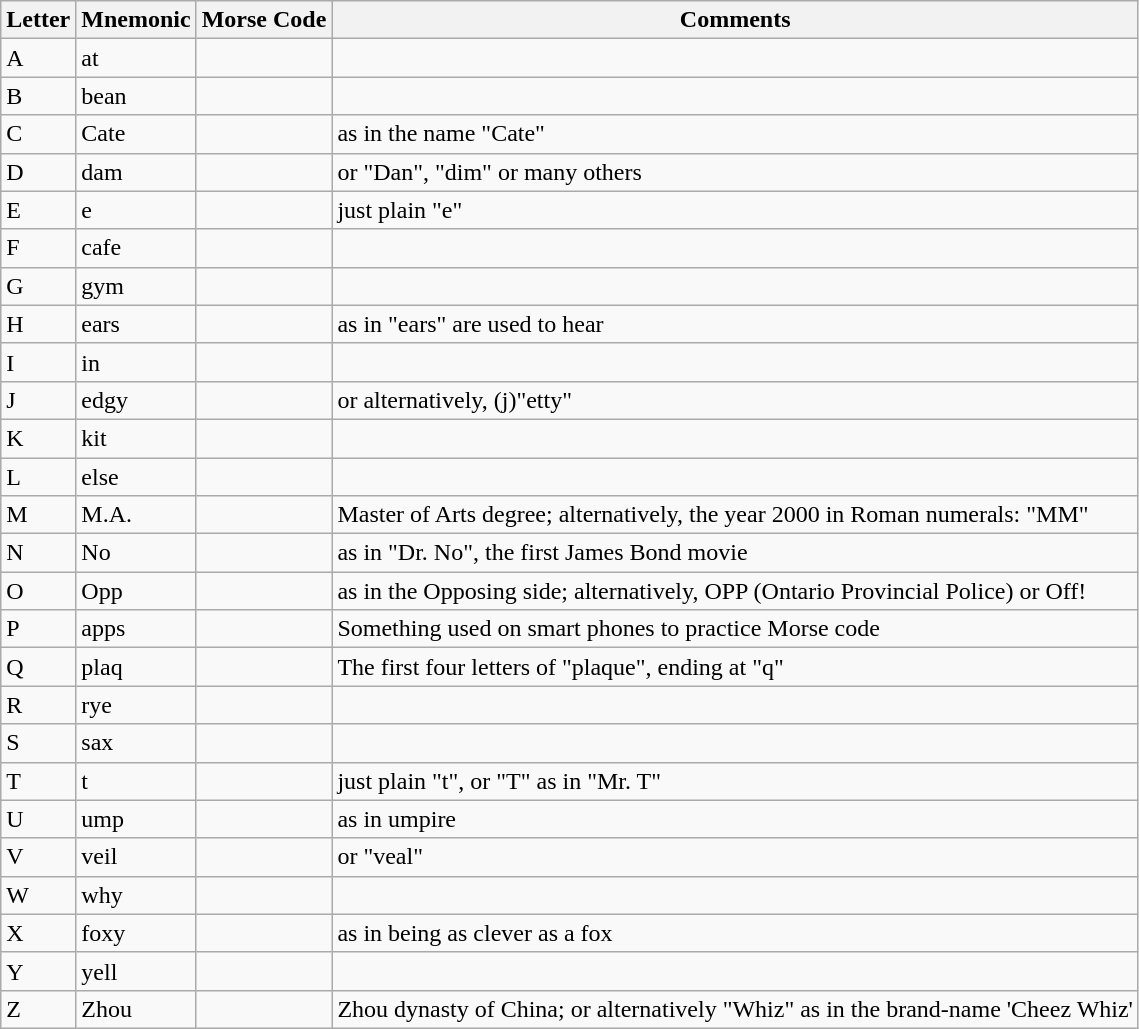<table class="wikitable">
<tr>
<th>Letter</th>
<th>Mnemonic</th>
<th>Morse Code</th>
<th>Comments</th>
</tr>
<tr>
<td>A</td>
<td>at</td>
<td></td>
<td></td>
</tr>
<tr>
<td>B</td>
<td>bean</td>
<td></td>
<td></td>
</tr>
<tr>
<td>C</td>
<td>Cate</td>
<td></td>
<td>as in the name "Cate"<br></td>
</tr>
<tr>
<td>D</td>
<td>dam</td>
<td></td>
<td>or "Dan", "dim" or many others</td>
</tr>
<tr>
<td>E</td>
<td>e</td>
<td></td>
<td>just plain "e"</td>
</tr>
<tr>
<td>F</td>
<td>cafe</td>
<td></td>
<td></td>
</tr>
<tr>
<td>G</td>
<td>gym</td>
<td></td>
<td></td>
</tr>
<tr>
<td>H</td>
<td>ears</td>
<td></td>
<td>as in "ears" are used to hear</td>
</tr>
<tr>
<td>I</td>
<td>in</td>
<td></td>
<td></td>
</tr>
<tr>
<td>J</td>
<td>edgy</td>
<td></td>
<td>or alternatively, (j)"etty"</td>
</tr>
<tr>
<td>K</td>
<td>kit</td>
<td></td>
<td></td>
</tr>
<tr>
<td>L</td>
<td>else</td>
<td></td>
<td></td>
</tr>
<tr>
<td>M</td>
<td>M.A.</td>
<td></td>
<td>Master of Arts degree; alternatively, the year 2000 in Roman numerals: "MM"</td>
</tr>
<tr>
<td>N</td>
<td>No</td>
<td></td>
<td>as in "Dr. No", the first James Bond movie</td>
</tr>
<tr>
<td>O</td>
<td>Opp</td>
<td></td>
<td>as in the Opposing side; alternatively, OPP (Ontario Provincial Police) or Off!</td>
</tr>
<tr>
<td>P</td>
<td>apps</td>
<td></td>
<td>Something used on smart phones to practice Morse code</td>
</tr>
<tr>
<td>Q</td>
<td>plaq</td>
<td></td>
<td>The first four letters of "plaque", ending at "q"</td>
</tr>
<tr>
<td>R</td>
<td>rye</td>
<td></td>
<td></td>
</tr>
<tr>
<td>S</td>
<td>sax</td>
<td></td>
<td></td>
</tr>
<tr>
<td>T</td>
<td>t</td>
<td></td>
<td>just plain "t", or "T" as in "Mr. T"</td>
</tr>
<tr>
<td>U</td>
<td>ump</td>
<td></td>
<td>as in umpire</td>
</tr>
<tr>
<td>V</td>
<td>veil</td>
<td></td>
<td>or "veal"</td>
</tr>
<tr>
<td>W</td>
<td>why</td>
<td></td>
<td></td>
</tr>
<tr>
<td>X</td>
<td>foxy</td>
<td></td>
<td>as in being as clever as a fox</td>
</tr>
<tr>
<td>Y</td>
<td>yell</td>
<td></td>
<td></td>
</tr>
<tr>
<td>Z</td>
<td>Zhou</td>
<td></td>
<td>Zhou dynasty of China; or alternatively "Whiz" as in the brand-name 'Cheez Whiz'</td>
</tr>
</table>
